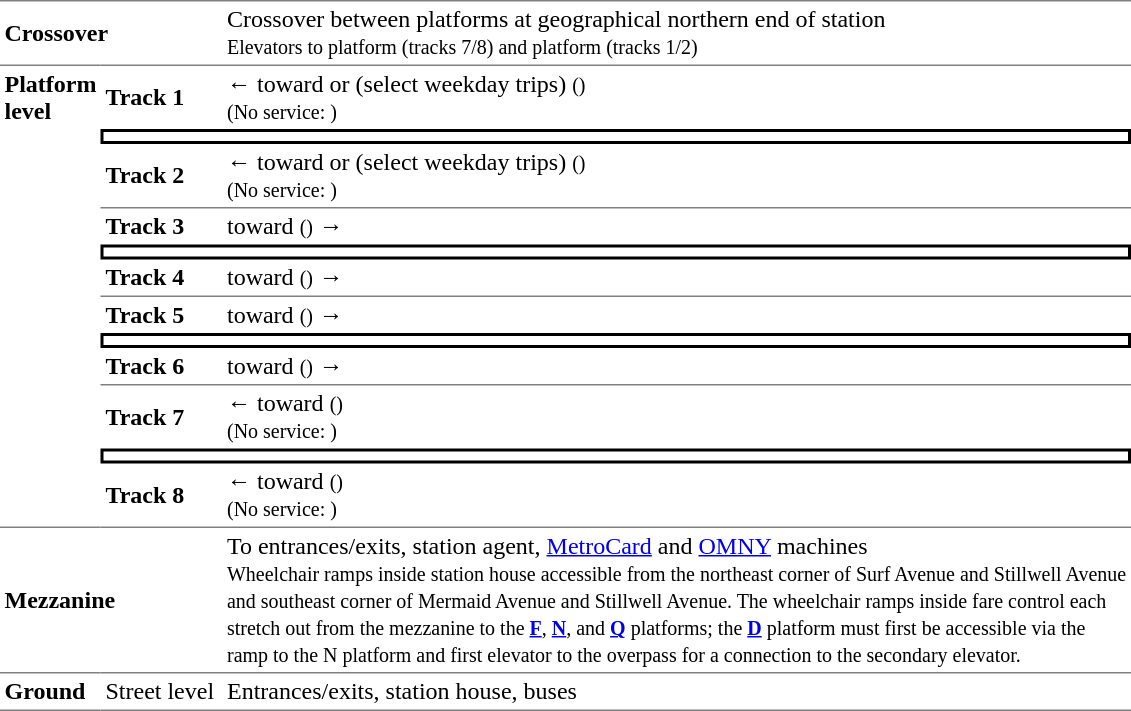<table border=0 cellspacing=0 cellpadding=3>
<tr>
<td style="border-top:solid 1px gray;" colspan=2><strong>Crossover</strong></td>
<td style="border-top:solid 1px gray;">Crossover between platforms at geographical northern end of station<br> <small>Elevators to  platform (tracks 7/8) and  platform (tracks 1/2)</small></td>
</tr>
<tr>
<td style="border-top:solid 1px gray;border-bottom:solid 1px gray;vertical-align:top;" rowspan=12 width=50><strong>Platform<br>level</strong></td>
<td style="border-top:solid 1px gray;" width=75><span><strong>Track 1</strong></span></td>
<td style="border-top:solid 1px gray;" width=600>←  toward  or  (select weekday trips) <small>()</small><br> <small>(No service: )</small></td>
</tr>
<tr>
<td style="border-top:solid 2px black;border-right:solid 2px black;border-left:solid 2px black;border-bottom:solid 2px black;text-align:center;" colspan=2></td>
</tr>
<tr>
<td style="border-bottom:solid 1px gray;"><span><strong>Track 2</strong></span></td>
<td style="border-bottom:solid 1px gray;">←  toward  or  (select weekday trips) <small>()</small><br> <small>(No service: )</small></td>
</tr>
<tr>
<td><span><strong>Track 3</strong></span></td>
<td>  toward  <small>()</small> →</td>
</tr>
<tr>
<td style="border-top:solid 2px black;border-right:solid 2px black;border-left:solid 2px black;border-bottom:solid 2px black;text-align:center;" colspan=2></td>
</tr>
<tr>
<td style="border-bottom:solid 1px gray;"><span><strong>Track 4</strong></span></td>
<td style="border-bottom:solid 1px gray;">  toward  <small>()</small> →</td>
</tr>
<tr>
<td style="border-bottom:solid 0px gray;"><span><strong>Track 5</strong></span></td>
<td style="border-bottom:solid 0px gray;">  toward  <small>()</small> →</td>
</tr>
<tr>
<td style="border-top:solid 2px black;border-right:solid 2px black;border-left:solid 2px black;border-bottom:solid 2px black;text-align:center;" colspan=2></td>
</tr>
<tr>
<td style="border-bottom:solid 1px gray;"><span><strong>Track 6</strong></span></td>
<td style="border-bottom:solid 1px gray;">  toward  <small>()</small> →</td>
</tr>
<tr>
<td style="border-bottom:solid 0px gray;"><span><strong>Track 7</strong></span></td>
<td style="border-bottom:solid 0px gray;">←  toward  <small>()</small><br><small> (No service: )</small></td>
</tr>
<tr>
<td style="border-top:solid 2px black;border-right:solid 2px black;border-left:solid 2px black;border-bottom:solid 2px black;text-align:center;" colspan=2></td>
</tr>
<tr>
<td style="border-bottom:solid 1px gray;"><span><strong>Track 8</strong></span></td>
<td style="border-bottom:solid 1px gray;">←  toward  <small>()</small><br><small> (No service: )</small></td>
</tr>
<tr>
<td colspan=2><strong>Mezzanine</strong></td>
<td>To entrances/exits, station agent, <a href='#'>MetroCard</a> and <a href='#'>OMNY</a> machines<br> <small>Wheelchair ramps inside station house accessible from the northeast corner of Surf Avenue and Stillwell Avenue and southeast corner of Mermaid Avenue and Stillwell Avenue. The wheelchair ramps inside fare control each stretch out from the mezzanine to the <strong><a href='#'>F</a></strong>, <strong><a href='#'>N</a></strong>, and <strong><a href='#'>Q</a></strong> platforms; the <strong><a href='#'>D</a></strong> platform must first be accessible via the ramp to the N platform and first elevator to the overpass for a connection to the secondary elevator.</small></td>
</tr>
<tr>
<td style="border-top:solid 1px gray;border-bottom:solid 1px gray;"><strong>Ground</strong></td>
<td style="border-top:solid 1px gray;border-bottom:solid 1px gray;">Street level</td>
<td style="border-top:solid 1px gray;border-bottom:solid 1px gray;">Entrances/exits, station house, buses</td>
</tr>
</table>
